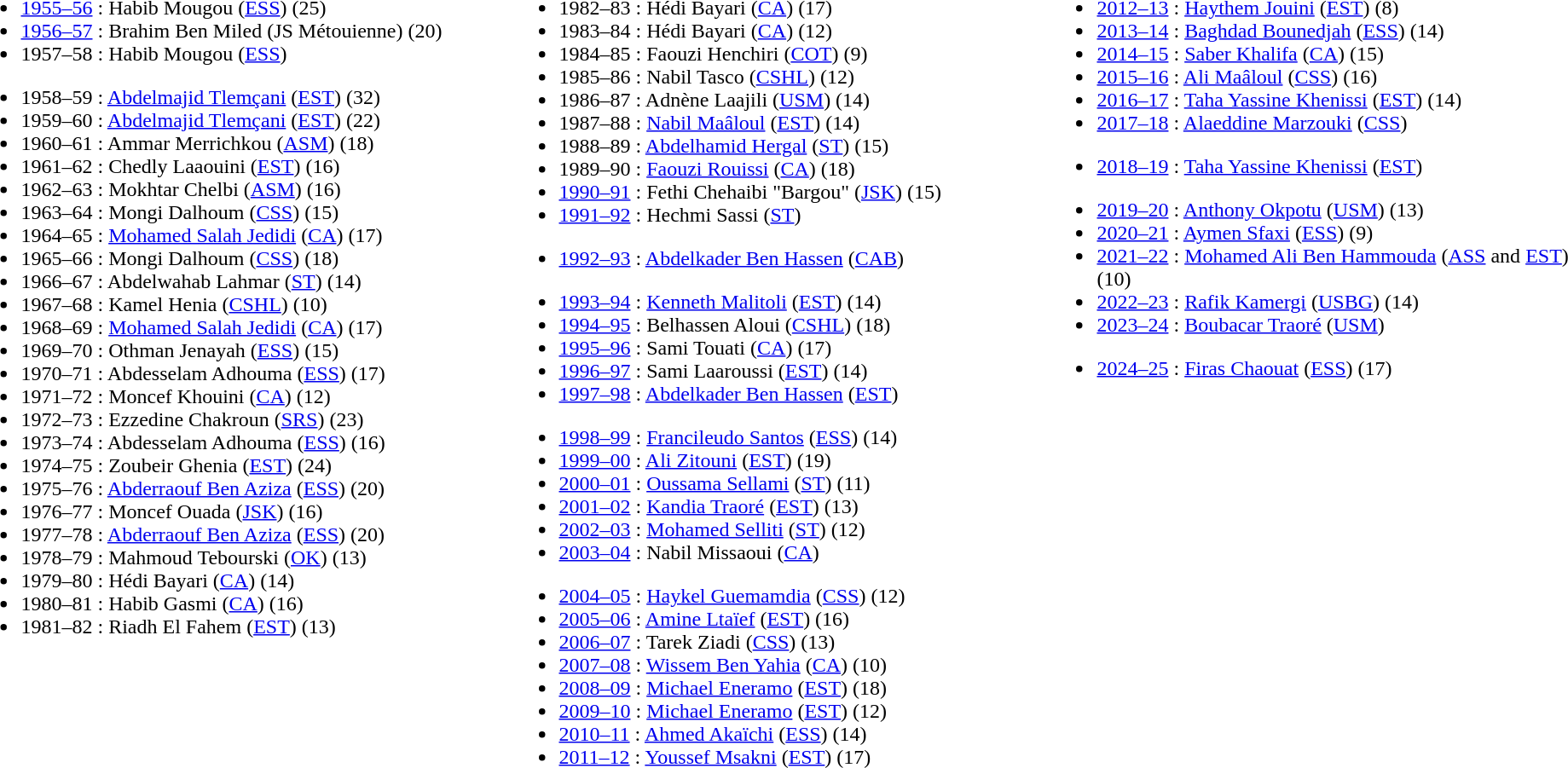<table width="100%">
<tr>
<td valign="top" width="33%"><br><ul><li><a href='#'>1955–56</a> :  Habib Mougou (<a href='#'>ESS</a>) (25)</li><li><a href='#'>1956–57</a> :  Brahim Ben Miled (JS Métouienne) (20)</li><li>1957–58 :  Habib Mougou (<a href='#'>ESS</a>)</li></ul><ul><li>1958–59 :  <a href='#'>Abdelmajid Tlemçani</a> (<a href='#'>EST</a>) (32)</li><li>1959–60 :  <a href='#'>Abdelmajid Tlemçani</a> (<a href='#'>EST</a>) (22)</li><li>1960–61 :  Ammar Merrichkou (<a href='#'>ASM</a>) (18)</li><li>1961–62 :  Chedly Laaouini (<a href='#'>EST</a>) (16)</li><li>1962–63 :  Mokhtar Chelbi (<a href='#'>ASM</a>) (16)</li><li>1963–64 :  Mongi Dalhoum (<a href='#'>CSS</a>) (15)</li><li>1964–65 :  <a href='#'>Mohamed Salah Jedidi</a> (<a href='#'>CA</a>) (17)</li><li>1965–66 :  Mongi Dalhoum (<a href='#'>CSS</a>) (18)</li><li>1966–67 :  Abdelwahab Lahmar (<a href='#'>ST</a>) (14)</li><li>1967–68 :  Kamel Henia (<a href='#'>CSHL</a>) (10)</li><li>1968–69 :  <a href='#'>Mohamed Salah Jedidi</a> (<a href='#'>CA</a>) (17)</li><li>1969–70 :  Othman Jenayah (<a href='#'>ESS</a>) (15)</li><li>1970–71 :  Abdesselam Adhouma (<a href='#'>ESS</a>) (17)</li><li>1971–72 :  Moncef Khouini (<a href='#'>CA</a>) (12)</li><li>1972–73 :  Ezzedine Chakroun (<a href='#'>SRS</a>) (23)</li><li>1973–74 :  Abdesselam Adhouma (<a href='#'>ESS</a>) (16)</li><li>1974–75 :  Zoubeir Ghenia (<a href='#'>EST</a>) (24)</li><li>1975–76 :  <a href='#'>Abderraouf Ben Aziza</a> (<a href='#'>ESS</a>) (20)</li><li>1976–77 :  Moncef Ouada (<a href='#'>JSK</a>) (16)</li><li>1977–78 :  <a href='#'>Abderraouf Ben Aziza</a> (<a href='#'>ESS</a>) (20)</li><li>1978–79 :  Mahmoud Tebourski (<a href='#'>OK</a>) (13)</li><li>1979–80 :  Hédi Bayari (<a href='#'>CA</a>) (14)</li><li>1980–81 :  Habib Gasmi (<a href='#'>CA</a>) (16)</li><li>1981–82 :  Riadh El Fahem (<a href='#'>EST</a>) (13)</li></ul></td>
<td valign="top" width="33%"><br><ul><li>1982–83 :  Hédi Bayari (<a href='#'>CA</a>) (17)</li><li>1983–84 :  Hédi Bayari (<a href='#'>CA</a>) (12)</li><li>1984–85 :  Faouzi Henchiri (<a href='#'>COT</a>) (9)</li><li>1985–86 :  Nabil Tasco (<a href='#'>CSHL</a>) (12)</li><li>1986–87 :  Adnène Laajili (<a href='#'>USM</a>) (14)</li><li>1987–88 :  <a href='#'>Nabil Maâloul</a> (<a href='#'>EST</a>) (14)</li><li>1988–89 :  <a href='#'>Abdelhamid Hergal</a> (<a href='#'>ST</a>) (15)</li><li>1989–90 :  <a href='#'>Faouzi Rouissi</a> (<a href='#'>CA</a>) (18)</li><li><a href='#'>1990–91</a> :  Fethi Chehaibi "Bargou" (<a href='#'>JSK</a>) (15)</li><li><a href='#'>1991–92</a> :  Hechmi Sassi (<a href='#'>ST</a>)</li></ul><ul><li><a href='#'>1992–93</a> :  <a href='#'>Abdelkader Ben Hassen</a> (<a href='#'>CAB</a>)</li></ul><ul><li><a href='#'>1993–94</a> :  <a href='#'>Kenneth Malitoli</a> (<a href='#'>EST</a>) (14)</li><li><a href='#'>1994–95</a> :  Belhassen Aloui (<a href='#'>CSHL</a>) (18)</li><li><a href='#'>1995–96</a> :  Sami Touati (<a href='#'>CA</a>) (17)</li><li><a href='#'>1996–97</a> :  Sami Laaroussi (<a href='#'>EST</a>) (14)</li><li><a href='#'>1997–98</a> :  <a href='#'>Abdelkader Ben Hassen</a> (<a href='#'>EST</a>)</li></ul><ul><li><a href='#'>1998–99</a> :  <a href='#'>Francileudo Santos</a> (<a href='#'>ESS</a>) (14)</li><li><a href='#'>1999–00</a> :  <a href='#'>Ali Zitouni</a> (<a href='#'>EST</a>) (19)</li><li><a href='#'>2000–01</a> :  <a href='#'>Oussama Sellami</a> (<a href='#'>ST</a>) (11)</li><li><a href='#'>2001–02</a> :  <a href='#'>Kandia Traoré</a> (<a href='#'>EST</a>) (13)</li><li><a href='#'>2002–03</a> :  <a href='#'>Mohamed Selliti</a> (<a href='#'>ST</a>) (12)</li><li><a href='#'>2003–04</a> :  Nabil Missaoui (<a href='#'>CA</a>)</li></ul><ul><li><a href='#'>2004–05</a> :  <a href='#'>Haykel Guemamdia</a> (<a href='#'>CSS</a>) (12)</li><li><a href='#'>2005–06</a> :  <a href='#'>Amine Ltaïef</a> (<a href='#'>EST</a>) (16)</li><li><a href='#'>2006–07</a> :  Tarek Ziadi (<a href='#'>CSS</a>) (13)</li><li><a href='#'>2007–08</a> :  <a href='#'>Wissem Ben Yahia</a> (<a href='#'>CA</a>) (10)</li><li><a href='#'>2008–09</a> :  <a href='#'>Michael Eneramo</a> (<a href='#'>EST</a>) (18)</li><li><a href='#'>2009–10</a> :  <a href='#'>Michael Eneramo</a> (<a href='#'>EST</a>) (12)</li><li><a href='#'>2010–11</a> :  <a href='#'>Ahmed Akaïchi</a> (<a href='#'>ESS</a>) (14)</li><li><a href='#'>2011–12</a> :  <a href='#'>Youssef Msakni</a> (<a href='#'>EST</a>) (17)</li></ul></td>
<td valign="top" width="33%"><br><ul><li><a href='#'>2012–13</a> :  <a href='#'>Haythem Jouini</a> (<a href='#'>EST</a>) (8)</li><li><a href='#'>2013–14</a> :  <a href='#'>Baghdad Bounedjah</a> (<a href='#'>ESS</a>) (14)</li><li><a href='#'>2014–15</a> :  <a href='#'>Saber Khalifa</a> (<a href='#'>CA</a>) (15)</li><li><a href='#'>2015–16</a> :  <a href='#'>Ali Maâloul</a> (<a href='#'>CSS</a>) (16)</li><li><a href='#'>2016–17</a> :  <a href='#'>Taha Yassine Khenissi</a> (<a href='#'>EST</a>) (14)</li><li><a href='#'>2017–18</a> :  <a href='#'>Alaeddine Marzouki</a> (<a href='#'>CSS</a>)</li></ul><ul><li><a href='#'>2018–19</a> :  <a href='#'>Taha Yassine Khenissi</a> (<a href='#'>EST</a>)</li></ul><ul><li><a href='#'>2019–20</a> :  <a href='#'>Anthony Okpotu</a> (<a href='#'>USM</a>) (13)</li><li><a href='#'>2020–21</a> :  <a href='#'>Aymen Sfaxi</a> (<a href='#'>ESS</a>) (9)</li><li><a href='#'>2021–22</a> :  <a href='#'>Mohamed Ali Ben Hammouda</a> (<a href='#'>ASS</a> and <a href='#'>EST</a>) (10)</li><li><a href='#'>2022–23</a> :  <a href='#'>Rafik Kamergi</a> (<a href='#'>USBG</a>) (14)</li><li><a href='#'>2023–24</a> :  <a href='#'>Boubacar Traoré</a> (<a href='#'>USM</a>)</li></ul><ul><li><a href='#'>2024–25</a> :  <a href='#'>Firas Chaouat</a> (<a href='#'>ESS</a>) (17)</li></ul></td>
</tr>
</table>
